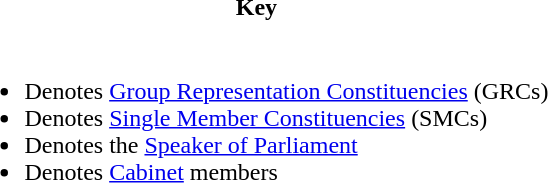<table class="toccolours">
<tr>
<th>Key</th>
</tr>
<tr>
<td><br><ul><li> Denotes <a href='#'>Group Representation Constituencies</a> (GRCs)</li><li> Denotes <a href='#'>Single Member Constituencies</a> (SMCs)</li><li> Denotes the <a href='#'>Speaker of Parliament</a></li><li> Denotes <a href='#'>Cabinet</a> members</li></ul></td>
</tr>
</table>
